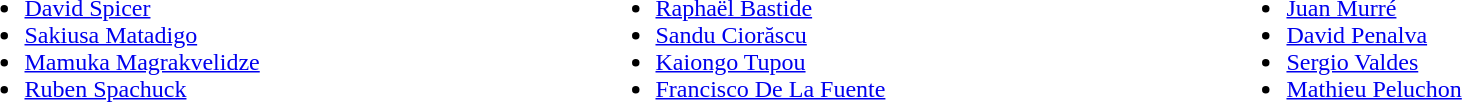<table style="width:100%;">
<tr>
<td style="width:33%; vertical-align:top;"><br><ul><li> <a href='#'>David Spicer</a></li><li> <a href='#'>Sakiusa Matadigo</a></li><li> <a href='#'>Mamuka Magrakvelidze</a></li><li> <a href='#'>Ruben Spachuck</a></li></ul></td>
<td style="width:33%; vertical-align:top;"><br><ul><li> <a href='#'>Raphaël Bastide</a></li><li> <a href='#'>Sandu Ciorăscu</a></li><li> <a href='#'>Kaiongo Tupou</a></li><li> <a href='#'>Francisco De La Fuente</a></li></ul></td>
<td style="width:33%; vertical-align:top;"><br><ul><li> <a href='#'>Juan Murré</a></li><li> <a href='#'>David Penalva</a></li><li> <a href='#'>Sergio Valdes</a></li><li> <a href='#'>Mathieu Peluchon</a></li></ul></td>
</tr>
</table>
